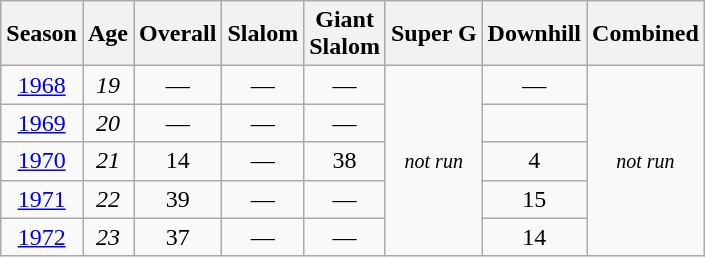<table class=wikitable style="text-align:center">
<tr>
<th>Season</th>
<th>Age</th>
<th>Overall</th>
<th>Slalom</th>
<th>Giant<br>Slalom</th>
<th>Super G</th>
<th>Downhill</th>
<th>Combined</th>
</tr>
<tr>
<td><a href='#'>1968</a></td>
<td><em>19</em></td>
<td>—</td>
<td>—</td>
<td>—</td>
<td rowspan=5 align=center><small><em>not run</em></small></td>
<td>—</td>
<td rowspan=5 align=center><small><em>not run</em></small></td>
</tr>
<tr>
<td><a href='#'>1969</a></td>
<td><em>20</em></td>
<td>—</td>
<td>—</td>
<td>—</td>
</tr>
<tr>
<td><a href='#'>1970</a></td>
<td><em>21</em></td>
<td>14</td>
<td>—</td>
<td>38</td>
<td>4</td>
</tr>
<tr>
<td><a href='#'>1971</a></td>
<td><em>22</em></td>
<td>39</td>
<td>—</td>
<td>—</td>
<td>15</td>
</tr>
<tr>
<td><a href='#'>1972</a></td>
<td><em>23</em></td>
<td>37</td>
<td>—</td>
<td>—</td>
<td>14</td>
</tr>
</table>
